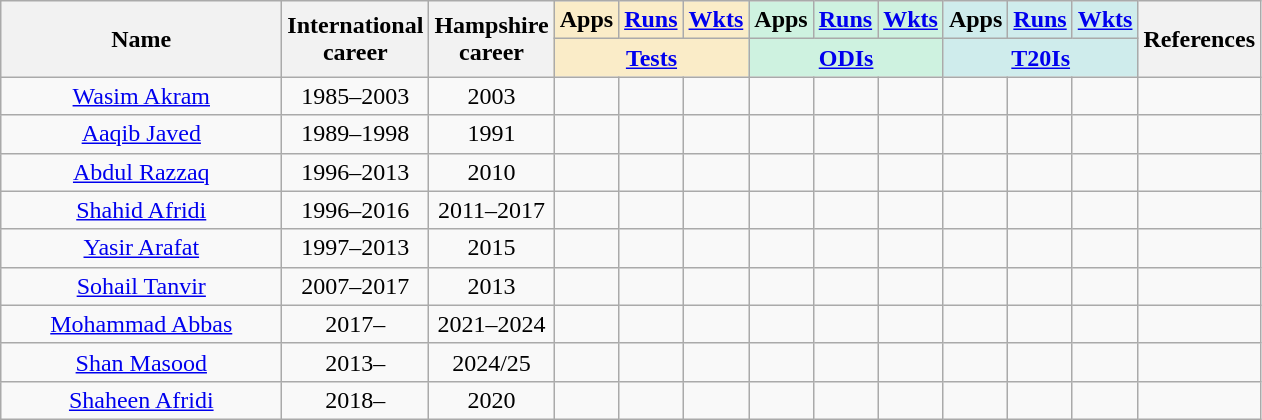<table class="wikitable sortable" style="text-align: center;">
<tr>
<th style="width:180px" rowspan="2">Name</th>
<th rowspan="2">International<br>career</th>
<th rowspan="2">Hampshire<br>career</th>
<th style="background:#faecc8">Apps</th>
<th style="background:#faecc8"><a href='#'>Runs</a></th>
<th style="background:#faecc8"><a href='#'>Wkts</a></th>
<th style="background:#cef2e0">Apps</th>
<th style="background:#cef2e0"><a href='#'>Runs</a></th>
<th style="background:#cef2e0"><a href='#'>Wkts</a></th>
<th style="background:#CFECEC">Apps</th>
<th style="background:#CFECEC"><a href='#'>Runs</a></th>
<th style="background:#CFECEC"><a href='#'>Wkts</a></th>
<th class="unsortable" rowspan="2">References</th>
</tr>
<tr class="unsortable">
<th colspan="3" style="background:#faecc8"><a href='#'>Tests</a></th>
<th colspan="3" style="background:#cef2e0"><a href='#'>ODIs</a></th>
<th colspan="3" style="background:#CFECEC"><a href='#'>T20Is</a></th>
</tr>
<tr>
<td><a href='#'>Wasim Akram</a></td>
<td>1985–2003</td>
<td>2003</td>
<td></td>
<td></td>
<td></td>
<td></td>
<td></td>
<td></td>
<td></td>
<td></td>
<td></td>
<td></td>
</tr>
<tr>
<td><a href='#'>Aaqib Javed</a></td>
<td>1989–1998</td>
<td>1991</td>
<td></td>
<td></td>
<td></td>
<td></td>
<td></td>
<td></td>
<td></td>
<td></td>
<td></td>
<td></td>
</tr>
<tr>
<td><a href='#'>Abdul Razzaq</a></td>
<td>1996–2013</td>
<td>2010</td>
<td></td>
<td></td>
<td></td>
<td></td>
<td></td>
<td></td>
<td></td>
<td></td>
<td></td>
<td></td>
</tr>
<tr>
<td><a href='#'>Shahid Afridi</a></td>
<td>1996–2016</td>
<td>2011–2017</td>
<td></td>
<td></td>
<td></td>
<td></td>
<td></td>
<td></td>
<td></td>
<td></td>
<td></td>
<td></td>
</tr>
<tr>
<td><a href='#'>Yasir Arafat</a></td>
<td>1997–2013</td>
<td>2015</td>
<td></td>
<td></td>
<td></td>
<td></td>
<td></td>
<td></td>
<td></td>
<td></td>
<td></td>
<td></td>
</tr>
<tr>
<td><a href='#'>Sohail Tanvir</a></td>
<td>2007–2017</td>
<td>2013</td>
<td></td>
<td></td>
<td></td>
<td></td>
<td></td>
<td></td>
<td></td>
<td></td>
<td></td>
<td></td>
</tr>
<tr>
<td><a href='#'>Mohammad Abbas</a></td>
<td>2017–</td>
<td>2021–2024</td>
<td></td>
<td></td>
<td></td>
<td></td>
<td></td>
<td></td>
<td></td>
<td></td>
<td></td>
<td></td>
</tr>
<tr>
<td><a href='#'>Shan Masood</a></td>
<td>2013–</td>
<td>2024/25</td>
<td></td>
<td></td>
<td></td>
<td></td>
<td></td>
<td></td>
<td></td>
<td></td>
<td></td>
<td></td>
</tr>
<tr>
<td><a href='#'>Shaheen Afridi</a></td>
<td>2018–</td>
<td>2020</td>
<td></td>
<td></td>
<td></td>
<td></td>
<td></td>
<td></td>
<td></td>
<td></td>
<td></td>
<td></td>
</tr>
</table>
